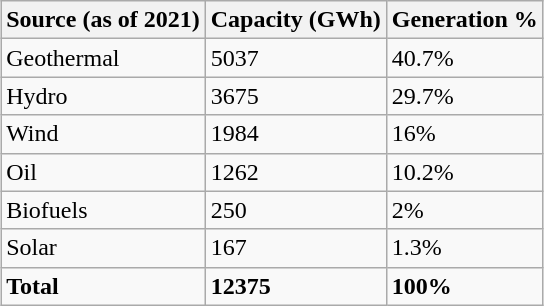<table class="wikitable sortable" style="margin: 0.5em auto">
<tr>
<th>Source (as of 2021)</th>
<th>Capacity (GWh)</th>
<th>Generation %</th>
</tr>
<tr>
<td>Geothermal</td>
<td>5037</td>
<td>40.7%</td>
</tr>
<tr>
<td>Hydro</td>
<td>3675</td>
<td>29.7%</td>
</tr>
<tr>
<td>Wind</td>
<td>1984</td>
<td>16%</td>
</tr>
<tr>
<td>Oil</td>
<td>1262</td>
<td>10.2%</td>
</tr>
<tr>
<td>Biofuels</td>
<td>250</td>
<td>2%</td>
</tr>
<tr>
<td>Solar</td>
<td>167</td>
<td>1.3%</td>
</tr>
<tr>
<td><strong>Total</strong></td>
<td><strong>12375</strong></td>
<td><strong>100%</strong></td>
</tr>
</table>
